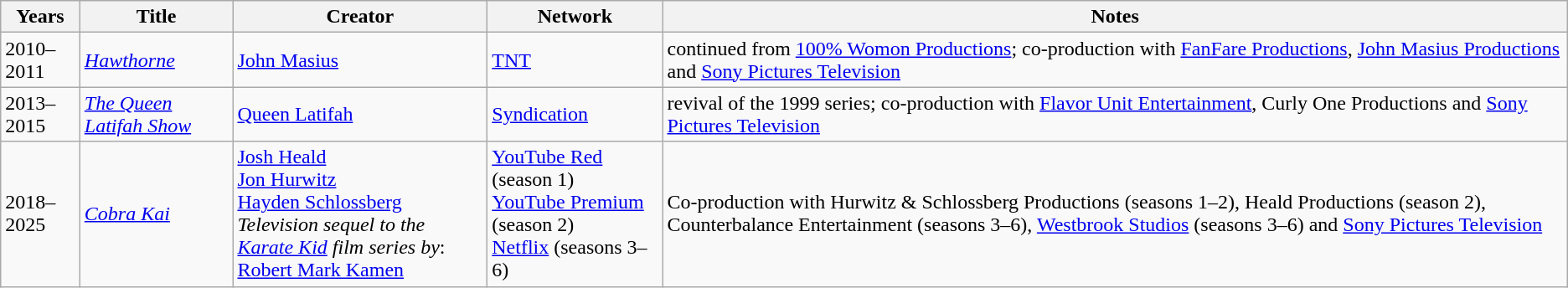<table class="wikitable sortable">
<tr>
<th>Years</th>
<th>Title</th>
<th>Creator</th>
<th>Network</th>
<th>Notes</th>
</tr>
<tr>
<td>2010–2011</td>
<td><em><a href='#'>Hawthorne</a></em></td>
<td><a href='#'>John Masius</a></td>
<td><a href='#'>TNT</a></td>
<td>continued from <a href='#'>100% Womon Productions</a>; co-production with <a href='#'>FanFare Productions</a>, <a href='#'>John Masius Productions</a> and <a href='#'>Sony Pictures Television</a></td>
</tr>
<tr>
<td>2013–2015</td>
<td><em><a href='#'>The Queen Latifah Show</a></em></td>
<td><a href='#'>Queen Latifah</a></td>
<td><a href='#'>Syndication</a></td>
<td>revival of the 1999 series; co-production with <a href='#'>Flavor Unit Entertainment</a>, Curly One Productions and <a href='#'>Sony Pictures Television</a></td>
</tr>
<tr>
<td>2018–2025</td>
<td><em><a href='#'>Cobra Kai</a></em></td>
<td><a href='#'>Josh Heald</a><br><a href='#'>Jon Hurwitz</a><br><a href='#'>Hayden Schlossberg</a><br><em>Television sequel to the <a href='#'>Karate Kid</a> film series by</em>:<br><a href='#'>Robert Mark Kamen</a></td>
<td><a href='#'>YouTube Red</a> (season 1)<br><a href='#'>YouTube Premium</a> (season 2)<br><a href='#'>Netflix</a> (seasons 3–6)</td>
<td>Co-production with Hurwitz & Schlossberg Productions (seasons 1–2), Heald Productions (season 2), Counterbalance Entertainment (seasons 3–6), <a href='#'>Westbrook Studios</a> (seasons 3–6) and <a href='#'>Sony Pictures Television</a></td>
</tr>
</table>
